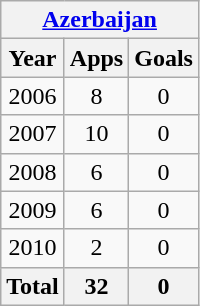<table class="wikitable" style="text-align:center">
<tr>
<th colspan=3><a href='#'>Azerbaijan</a></th>
</tr>
<tr>
<th>Year</th>
<th>Apps</th>
<th>Goals</th>
</tr>
<tr>
<td>2006</td>
<td>8</td>
<td>0</td>
</tr>
<tr>
<td>2007</td>
<td>10</td>
<td>0</td>
</tr>
<tr>
<td>2008</td>
<td>6</td>
<td>0</td>
</tr>
<tr>
<td>2009</td>
<td>6</td>
<td>0</td>
</tr>
<tr>
<td>2010</td>
<td>2</td>
<td>0</td>
</tr>
<tr>
<th>Total</th>
<th>32</th>
<th>0</th>
</tr>
</table>
